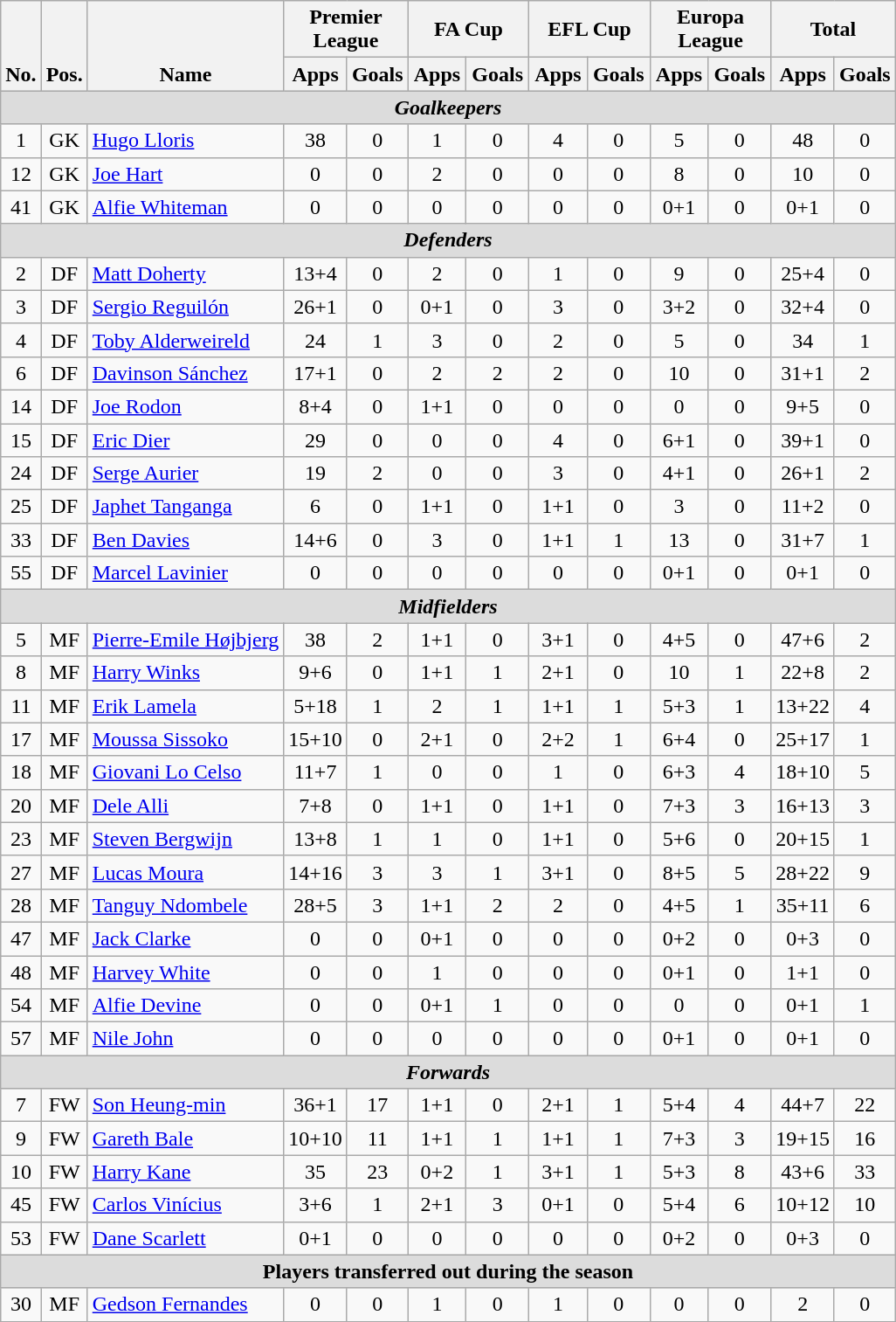<table class="wikitable sortable" style="text-align:center">
<tr>
<th rowspan="2" style="vertical-align:bottom;">No.</th>
<th rowspan="2" style="vertical-align:bottom;">Pos.</th>
<th rowspan="2" style="vertical-align:bottom;">Name</th>
<th colspan="2" style="width:85px;">Premier League</th>
<th colspan="2" style="width:85px;">FA Cup</th>
<th colspan="2" style="width:85px;">EFL Cup</th>
<th colspan="2" style="width:85px;">Europa League</th>
<th colspan="2" style="width:85px;">Total</th>
</tr>
<tr>
<th>Apps</th>
<th>Goals</th>
<th>Apps</th>
<th>Goals</th>
<th>Apps</th>
<th>Goals</th>
<th>Apps</th>
<th>Goals</th>
<th>Apps</th>
<th>Goals</th>
</tr>
<tr>
<th colspan=14 style=background:#dcdcdc; text-align:center><em>Goalkeepers</em></th>
</tr>
<tr>
<td>1</td>
<td>GK</td>
<td align="left"> <a href='#'>Hugo Lloris</a></td>
<td>38</td>
<td>0</td>
<td>1</td>
<td>0</td>
<td>4</td>
<td>0</td>
<td>5</td>
<td>0</td>
<td>48</td>
<td>0</td>
</tr>
<tr>
<td>12</td>
<td>GK</td>
<td align="left"> <a href='#'>Joe Hart</a></td>
<td>0</td>
<td>0</td>
<td>2</td>
<td>0</td>
<td>0</td>
<td>0</td>
<td>8</td>
<td>0</td>
<td>10</td>
<td>0</td>
</tr>
<tr>
<td>41</td>
<td>GK</td>
<td align="left"> <a href='#'>Alfie Whiteman</a></td>
<td>0</td>
<td>0</td>
<td>0</td>
<td>0</td>
<td>0</td>
<td>0</td>
<td>0+1</td>
<td>0</td>
<td>0+1</td>
<td>0</td>
</tr>
<tr>
<th colspan=14 style=background:#dcdcdc; text-align:center><em>Defenders</em></th>
</tr>
<tr>
<td>2</td>
<td>DF</td>
<td align="left"> <a href='#'>Matt Doherty</a></td>
<td>13+4</td>
<td>0</td>
<td>2</td>
<td>0</td>
<td>1</td>
<td>0</td>
<td>9</td>
<td>0</td>
<td>25+4</td>
<td>0</td>
</tr>
<tr>
<td>3</td>
<td>DF</td>
<td align="left"> <a href='#'>Sergio Reguilón</a></td>
<td>26+1</td>
<td>0</td>
<td>0+1</td>
<td>0</td>
<td>3</td>
<td>0</td>
<td>3+2</td>
<td>0</td>
<td>32+4</td>
<td>0</td>
</tr>
<tr>
<td>4</td>
<td>DF</td>
<td align="left"> <a href='#'>Toby Alderweireld</a></td>
<td>24</td>
<td>1</td>
<td>3</td>
<td>0</td>
<td>2</td>
<td>0</td>
<td>5</td>
<td>0</td>
<td>34</td>
<td>1</td>
</tr>
<tr>
<td>6</td>
<td>DF</td>
<td align="left"> <a href='#'>Davinson Sánchez</a></td>
<td>17+1</td>
<td>0</td>
<td>2</td>
<td>2</td>
<td>2</td>
<td>0</td>
<td>10</td>
<td>0</td>
<td>31+1</td>
<td>2</td>
</tr>
<tr>
<td>14</td>
<td>DF</td>
<td align="left"> <a href='#'>Joe Rodon</a></td>
<td>8+4</td>
<td>0</td>
<td>1+1</td>
<td>0</td>
<td>0</td>
<td>0</td>
<td>0</td>
<td>0</td>
<td>9+5</td>
<td>0</td>
</tr>
<tr>
<td>15</td>
<td>DF</td>
<td align="left"> <a href='#'>Eric Dier</a></td>
<td>29</td>
<td>0</td>
<td>0</td>
<td>0</td>
<td>4</td>
<td>0</td>
<td>6+1</td>
<td>0</td>
<td>39+1</td>
<td>0</td>
</tr>
<tr>
<td>24</td>
<td>DF</td>
<td align="left"> <a href='#'>Serge Aurier</a></td>
<td>19</td>
<td>2</td>
<td>0</td>
<td>0</td>
<td>3</td>
<td>0</td>
<td>4+1</td>
<td>0</td>
<td>26+1</td>
<td>2</td>
</tr>
<tr>
<td>25</td>
<td>DF</td>
<td align="left"> <a href='#'>Japhet Tanganga</a></td>
<td>6</td>
<td>0</td>
<td>1+1</td>
<td>0</td>
<td>1+1</td>
<td>0</td>
<td>3</td>
<td>0</td>
<td>11+2</td>
<td>0</td>
</tr>
<tr>
<td>33</td>
<td>DF</td>
<td align="left"> <a href='#'>Ben Davies</a></td>
<td>14+6</td>
<td>0</td>
<td>3</td>
<td>0</td>
<td>1+1</td>
<td>1</td>
<td>13</td>
<td>0</td>
<td>31+7</td>
<td>1</td>
</tr>
<tr>
<td>55</td>
<td>DF</td>
<td align="left"> <a href='#'>Marcel Lavinier</a></td>
<td>0</td>
<td>0</td>
<td>0</td>
<td>0</td>
<td>0</td>
<td>0</td>
<td>0+1</td>
<td>0</td>
<td>0+1</td>
<td>0</td>
</tr>
<tr>
<th colspan=14 style=background:#dcdcdc; text-align:center><em>Midfielders</em></th>
</tr>
<tr>
<td>5</td>
<td>MF</td>
<td align="left"> <a href='#'>Pierre-Emile Højbjerg</a></td>
<td>38</td>
<td>2</td>
<td>1+1</td>
<td>0</td>
<td>3+1</td>
<td>0</td>
<td>4+5</td>
<td>0</td>
<td>47+6</td>
<td>2</td>
</tr>
<tr>
<td>8</td>
<td>MF</td>
<td align="left"> <a href='#'>Harry Winks</a></td>
<td>9+6</td>
<td>0</td>
<td>1+1</td>
<td>1</td>
<td>2+1</td>
<td>0</td>
<td>10</td>
<td>1</td>
<td>22+8</td>
<td>2</td>
</tr>
<tr>
<td>11</td>
<td>MF</td>
<td align="left"> <a href='#'>Erik Lamela</a></td>
<td>5+18</td>
<td>1</td>
<td>2</td>
<td>1</td>
<td>1+1</td>
<td>1</td>
<td>5+3</td>
<td>1</td>
<td>13+22</td>
<td>4</td>
</tr>
<tr>
<td>17</td>
<td>MF</td>
<td align="left"> <a href='#'>Moussa Sissoko</a></td>
<td>15+10</td>
<td>0</td>
<td>2+1</td>
<td>0</td>
<td>2+2</td>
<td>1</td>
<td>6+4</td>
<td>0</td>
<td>25+17</td>
<td>1</td>
</tr>
<tr>
<td>18</td>
<td>MF</td>
<td align="left"> <a href='#'>Giovani Lo Celso</a></td>
<td>11+7</td>
<td>1</td>
<td>0</td>
<td>0</td>
<td>1</td>
<td>0</td>
<td>6+3</td>
<td>4</td>
<td>18+10</td>
<td>5</td>
</tr>
<tr>
<td>20</td>
<td>MF</td>
<td align="left"> <a href='#'>Dele Alli</a></td>
<td>7+8</td>
<td>0</td>
<td>1+1</td>
<td>0</td>
<td>1+1</td>
<td>0</td>
<td>7+3</td>
<td>3</td>
<td>16+13</td>
<td>3</td>
</tr>
<tr>
<td>23</td>
<td>MF</td>
<td align="left"> <a href='#'>Steven Bergwijn</a></td>
<td>13+8</td>
<td>1</td>
<td>1</td>
<td>0</td>
<td>1+1</td>
<td>0</td>
<td>5+6</td>
<td>0</td>
<td>20+15</td>
<td>1</td>
</tr>
<tr>
<td>27</td>
<td>MF</td>
<td align="left"> <a href='#'>Lucas Moura</a></td>
<td>14+16</td>
<td>3</td>
<td>3</td>
<td>1</td>
<td>3+1</td>
<td>0</td>
<td>8+5</td>
<td>5</td>
<td>28+22</td>
<td>9</td>
</tr>
<tr>
<td>28</td>
<td>MF</td>
<td align="left"> <a href='#'>Tanguy Ndombele</a></td>
<td>28+5</td>
<td>3</td>
<td>1+1</td>
<td>2</td>
<td>2</td>
<td>0</td>
<td>4+5</td>
<td>1</td>
<td>35+11</td>
<td>6</td>
</tr>
<tr>
<td>47</td>
<td>MF</td>
<td align="left"> <a href='#'>Jack Clarke</a></td>
<td>0</td>
<td>0</td>
<td>0+1</td>
<td>0</td>
<td>0</td>
<td>0</td>
<td>0+2</td>
<td>0</td>
<td>0+3</td>
<td>0</td>
</tr>
<tr>
<td>48</td>
<td>MF</td>
<td align="left"> <a href='#'>Harvey White</a></td>
<td>0</td>
<td>0</td>
<td>1</td>
<td>0</td>
<td>0</td>
<td>0</td>
<td>0+1</td>
<td>0</td>
<td>1+1</td>
<td>0</td>
</tr>
<tr>
<td>54</td>
<td>MF</td>
<td align="left"> <a href='#'>Alfie Devine</a></td>
<td>0</td>
<td>0</td>
<td>0+1</td>
<td>1</td>
<td>0</td>
<td>0</td>
<td>0</td>
<td>0</td>
<td>0+1</td>
<td>1</td>
</tr>
<tr>
<td>57</td>
<td>MF</td>
<td align="left"> <a href='#'>Nile John</a></td>
<td>0</td>
<td>0</td>
<td>0</td>
<td>0</td>
<td>0</td>
<td>0</td>
<td>0+1</td>
<td>0</td>
<td>0+1</td>
<td>0</td>
</tr>
<tr>
<th colspan=14 style=background:#dcdcdc; text-align:center><em>Forwards</em></th>
</tr>
<tr>
<td>7</td>
<td>FW</td>
<td align="left"> <a href='#'>Son Heung-min</a></td>
<td>36+1</td>
<td>17</td>
<td>1+1</td>
<td>0</td>
<td>2+1</td>
<td>1</td>
<td>5+4</td>
<td>4</td>
<td>44+7</td>
<td>22</td>
</tr>
<tr>
<td>9</td>
<td>FW</td>
<td align="left"> <a href='#'>Gareth Bale</a></td>
<td>10+10</td>
<td>11</td>
<td>1+1</td>
<td>1</td>
<td>1+1</td>
<td>1</td>
<td>7+3</td>
<td>3</td>
<td>19+15</td>
<td>16</td>
</tr>
<tr>
<td>10</td>
<td>FW</td>
<td align="left"> <a href='#'>Harry Kane</a></td>
<td>35</td>
<td>23</td>
<td>0+2</td>
<td>1</td>
<td>3+1</td>
<td>1</td>
<td>5+3</td>
<td>8</td>
<td>43+6</td>
<td>33</td>
</tr>
<tr>
<td>45</td>
<td>FW</td>
<td align="left"> <a href='#'>Carlos Vinícius</a></td>
<td>3+6</td>
<td>1</td>
<td>2+1</td>
<td>3</td>
<td>0+1</td>
<td>0</td>
<td>5+4</td>
<td>6</td>
<td>10+12</td>
<td>10</td>
</tr>
<tr>
<td>53</td>
<td>FW</td>
<td align="left"> <a href='#'>Dane Scarlett</a></td>
<td>0+1</td>
<td>0</td>
<td>0</td>
<td>0</td>
<td>0</td>
<td>0</td>
<td>0+2</td>
<td>0</td>
<td>0+3</td>
<td>0</td>
</tr>
<tr>
<th colspan=14 style=background:#dcdcdc; text-align:center>Players transferred out during the season</th>
</tr>
<tr>
<td>30</td>
<td>MF</td>
<td align="left"> <a href='#'>Gedson Fernandes</a></td>
<td>0</td>
<td>0</td>
<td>1</td>
<td>0</td>
<td>1</td>
<td>0</td>
<td>0</td>
<td>0</td>
<td>2</td>
<td>0</td>
</tr>
<tr>
</tr>
</table>
